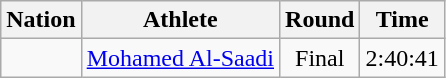<table class="wikitable sortable" style="text-align:center">
<tr>
<th>Nation</th>
<th>Athlete</th>
<th>Round</th>
<th>Time</th>
</tr>
<tr>
<td align=left></td>
<td align=left><a href='#'>Mohamed Al-Saadi</a></td>
<td>Final</td>
<td>2:40:41</td>
</tr>
</table>
